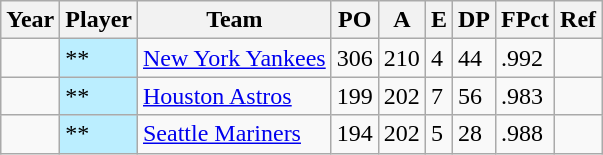<table class="wikitable sortable" border="1">
<tr>
<th>Year</th>
<th>Player</th>
<th>Team</th>
<th>PO</th>
<th>A</th>
<th>E</th>
<th>DP</th>
<th>FPct</th>
<th class="unsortable">Ref</th>
</tr>
<tr>
<td></td>
<td bgcolor=#bbeeff>**</td>
<td><a href='#'>New York Yankees</a></td>
<td>306</td>
<td>210</td>
<td>4</td>
<td>44</td>
<td>.992</td>
<td></td>
</tr>
<tr>
<td></td>
<td bgcolor=#bbeeff>**</td>
<td><a href='#'>Houston Astros</a></td>
<td>199</td>
<td>202</td>
<td>7</td>
<td>56</td>
<td>.983</td>
<td></td>
</tr>
<tr>
<td></td>
<td bgcolor=#bbeeff>**</td>
<td><a href='#'>Seattle Mariners</a></td>
<td>194</td>
<td>202</td>
<td>5</td>
<td>28</td>
<td>.988</td>
<td></td>
</tr>
</table>
